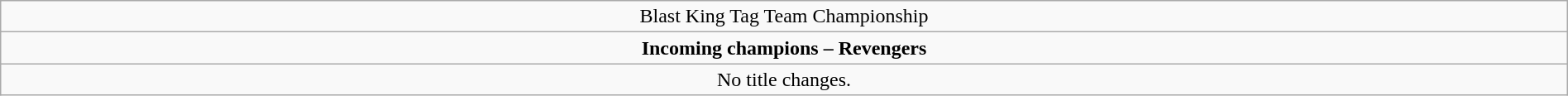<table class="wikitable" style="text-align:center; width:100%;">
<tr>
<td style="text-align: center;">Blast King Tag Team Championship</td>
</tr>
<tr>
<td style="text-align: center;"><strong>Incoming champions – Revengers </strong></td>
</tr>
<tr>
<td>No title changes.</td>
</tr>
</table>
